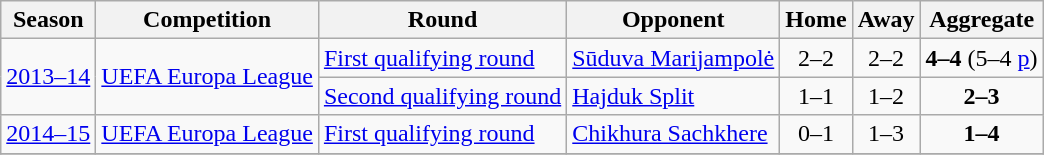<table class="wikitable">
<tr>
<th>Season</th>
<th>Competition</th>
<th>Round</th>
<th>Opponent</th>
<th>Home</th>
<th>Away</th>
<th>Aggregate</th>
</tr>
<tr>
<td rowspan=2><a href='#'>2013–14</a></td>
<td rowspan=2><a href='#'>UEFA Europa League</a></td>
<td><a href='#'>First qualifying round</a></td>
<td> <a href='#'>Sūduva Marijampolė</a></td>
<td style="text-align:center;">2–2</td>
<td style="text-align:center;">2–2</td>
<td style="text-align:center;"><strong>4–4</strong> (5–4 <a href='#'>p</a>)</td>
</tr>
<tr>
<td><a href='#'>Second qualifying round</a></td>
<td> <a href='#'>Hajduk Split</a></td>
<td style="text-align:center;">1–1</td>
<td style="text-align:center;">1–2</td>
<td style="text-align:center;"><strong>2–3</strong></td>
</tr>
<tr>
<td><a href='#'>2014–15</a></td>
<td><a href='#'>UEFA Europa League</a></td>
<td><a href='#'>First qualifying round</a></td>
<td> <a href='#'>Chikhura Sachkhere</a></td>
<td style="text-align:center;">0–1</td>
<td style="text-align:center;">1–3</td>
<td style="text-align:center;"><strong>1–4</strong></td>
</tr>
<tr>
</tr>
</table>
